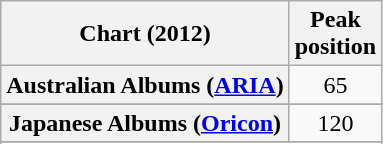<table class="wikitable sortable plainrowheaders" style="text-align:center">
<tr>
<th scope="col">Chart (2012)</th>
<th scope="col">Peak<br>position</th>
</tr>
<tr>
<th scope="row">Australian Albums (<a href='#'>ARIA</a>)</th>
<td>65</td>
</tr>
<tr>
</tr>
<tr>
<th scope="row">Japanese Albums (<a href='#'>Oricon</a>)</th>
<td>120</td>
</tr>
<tr>
</tr>
<tr>
</tr>
<tr>
</tr>
</table>
